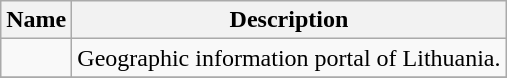<table class="wikitable sortable" style="text-align: left; color: black;">
<tr>
<th data-sort-type="text"><strong>Name</strong></th>
<th class="unsortable"><strong>Description</strong></th>
</tr>
<tr>
<td align="left"></td>
<td>Geographic information portal of Lithuania.</td>
</tr>
<tr>
</tr>
</table>
